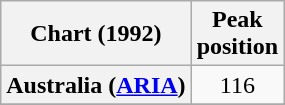<table class="wikitable plainrowheaders">
<tr>
<th>Chart (1992)</th>
<th>Peak<br>position</th>
</tr>
<tr>
<th scope="row">Australia (<a href='#'>ARIA</a>)</th>
<td align="center">116</td>
</tr>
<tr>
</tr>
<tr>
</tr>
<tr>
</tr>
<tr>
</tr>
<tr>
</tr>
<tr>
</tr>
<tr>
</tr>
</table>
